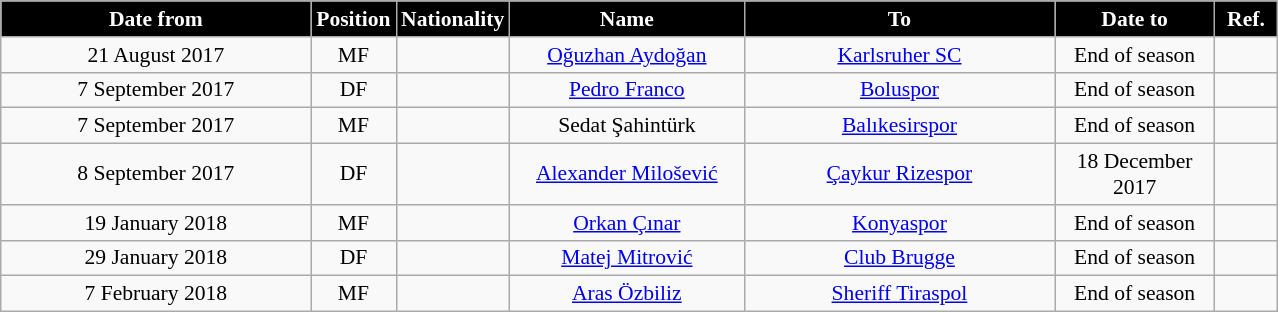<table class="wikitable" style="text-align:center; font-size:90%; ">
<tr>
<th style="background:#000000; color:white; width:200px;">Date from</th>
<th style="background:#000000; color:white; width:50px;">Position</th>
<th style="background:#000000; color:white; width:50px;">Nationality</th>
<th style="background:#000000; color:white; width:150px;">Name</th>
<th style="background:#000000; color:white; width:200px;">To</th>
<th style="background:#000000; color:white; width:100px;">Date to</th>
<th style="background:#000000; color:white; width:35px;">Ref.</th>
</tr>
<tr>
<td>21 August 2017</td>
<td>MF</td>
<td></td>
<td><a href='#'>Oğuzhan Aydoğan</a></td>
<td><a href='#'>Karlsruher SC</a></td>
<td>End of season</td>
<td></td>
</tr>
<tr>
<td>7 September 2017</td>
<td>DF</td>
<td></td>
<td><a href='#'>Pedro Franco</a></td>
<td><a href='#'>Boluspor</a></td>
<td>End of season</td>
<td></td>
</tr>
<tr>
<td>7 September 2017</td>
<td>MF</td>
<td></td>
<td>Sedat Şahintürk</td>
<td><a href='#'>Balıkesirspor</a></td>
<td>End of season</td>
<td></td>
</tr>
<tr>
<td>8 September 2017</td>
<td>DF</td>
<td></td>
<td><a href='#'>Alexander Milošević</a></td>
<td><a href='#'>Çaykur Rizespor</a></td>
<td>18 December 2017</td>
<td></td>
</tr>
<tr>
<td>19 January 2018</td>
<td>MF</td>
<td></td>
<td><a href='#'>Orkan Çınar</a></td>
<td><a href='#'>Konyaspor</a></td>
<td>End of season</td>
<td></td>
</tr>
<tr>
<td>29 January 2018</td>
<td>DF</td>
<td></td>
<td><a href='#'>Matej Mitrović</a></td>
<td><a href='#'>Club Brugge</a></td>
<td>End of season</td>
<td></td>
</tr>
<tr>
<td>7 February 2018</td>
<td>MF</td>
<td></td>
<td><a href='#'>Aras Özbiliz</a></td>
<td><a href='#'>Sheriff Tiraspol</a></td>
<td>End of season</td>
<td></td>
</tr>
</table>
